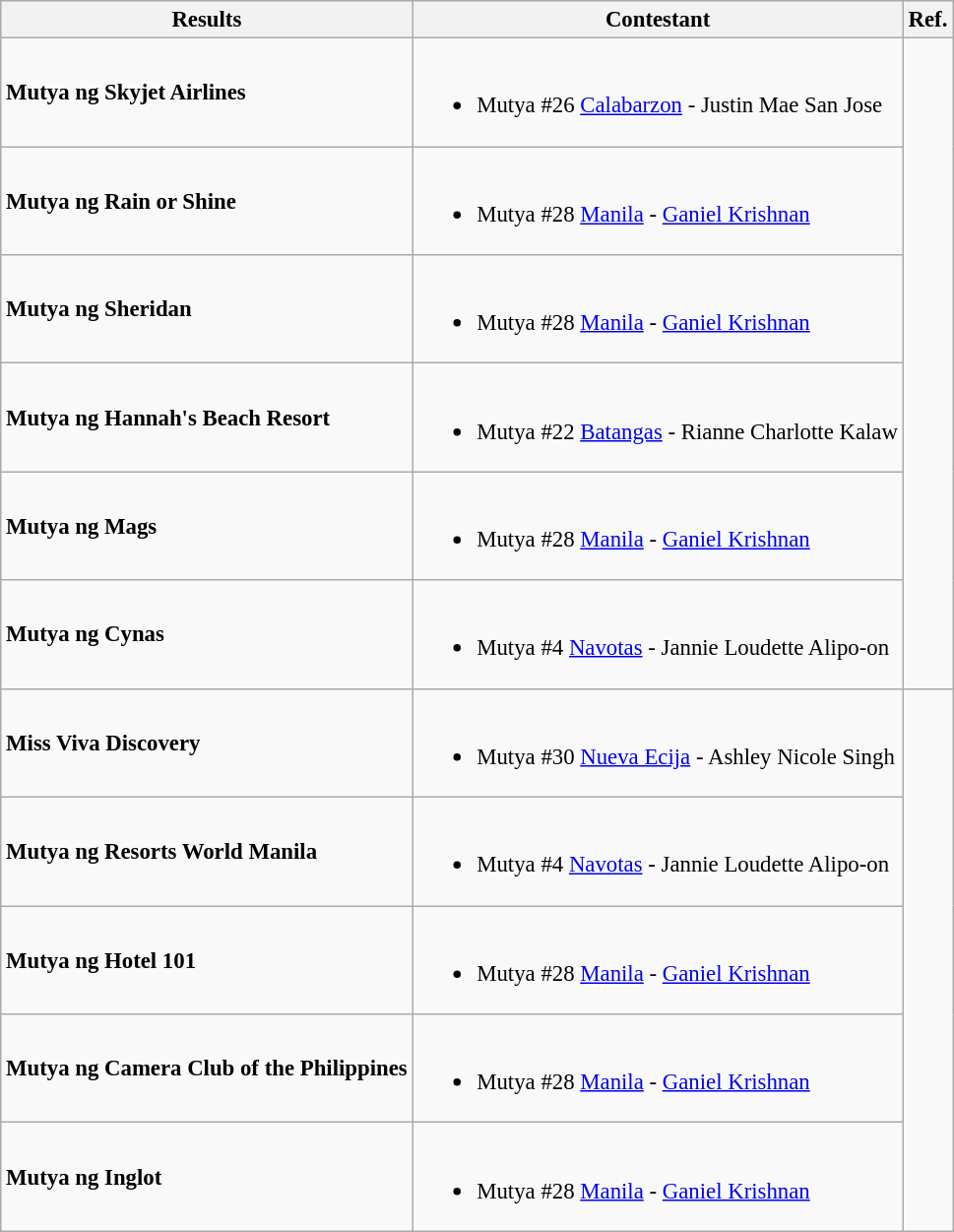<table class="wikitable " style="font-size: 95%;">
<tr>
<th>Results</th>
<th>Contestant</th>
<th>Ref.</th>
</tr>
<tr>
<td><strong>Mutya ng Skyjet Airlines</strong></td>
<td><br><ul><li>Mutya #26 <a href='#'>Calabarzon</a> - Justin Mae San Jose</li></ul></td>
<td rowspan="6"></td>
</tr>
<tr>
<td><strong>Mutya ng Rain or Shine</strong></td>
<td><br><ul><li>Mutya #28 <a href='#'>Manila</a> - <a href='#'>Ganiel Krishnan</a></li></ul></td>
</tr>
<tr>
<td><strong>Mutya ng Sheridan</strong></td>
<td><br><ul><li>Mutya #28 <a href='#'>Manila</a> - <a href='#'>Ganiel Krishnan</a></li></ul></td>
</tr>
<tr>
<td><strong>Mutya ng Hannah's Beach Resort</strong></td>
<td><br><ul><li>Mutya #22 <a href='#'>Batangas</a> - Rianne Charlotte Kalaw</li></ul></td>
</tr>
<tr>
<td><strong>Mutya ng Mags</strong></td>
<td><br><ul><li>Mutya #28 <a href='#'>Manila</a> - <a href='#'>Ganiel Krishnan</a></li></ul></td>
</tr>
<tr>
<td><strong>Mutya ng Cynas</strong></td>
<td><br><ul><li>Mutya #4 <a href='#'>Navotas</a> - Jannie Loudette Alipo-on</li></ul></td>
</tr>
<tr>
<td><strong>Miss Viva Discovery</strong></td>
<td><br><ul><li>Mutya #30 <a href='#'>Nueva Ecija</a> - Ashley Nicole Singh</li></ul></td>
</tr>
<tr>
<td><strong>Mutya ng Resorts World Manila</strong></td>
<td><br><ul><li>Mutya #4 <a href='#'>Navotas</a> - Jannie Loudette Alipo-on</li></ul></td>
</tr>
<tr>
<td><strong>Mutya ng Hotel 101</strong></td>
<td><br><ul><li>Mutya #28 <a href='#'>Manila</a> - <a href='#'>Ganiel Krishnan</a></li></ul></td>
</tr>
<tr>
<td><strong>Mutya ng Camera Club of the Philippines</strong></td>
<td><br><ul><li>Mutya #28 <a href='#'>Manila</a> - <a href='#'>Ganiel Krishnan</a></li></ul></td>
</tr>
<tr>
<td><strong>Mutya ng Inglot</strong></td>
<td><br><ul><li>Mutya #28 <a href='#'>Manila</a> - <a href='#'>Ganiel Krishnan</a></li></ul></td>
</tr>
</table>
